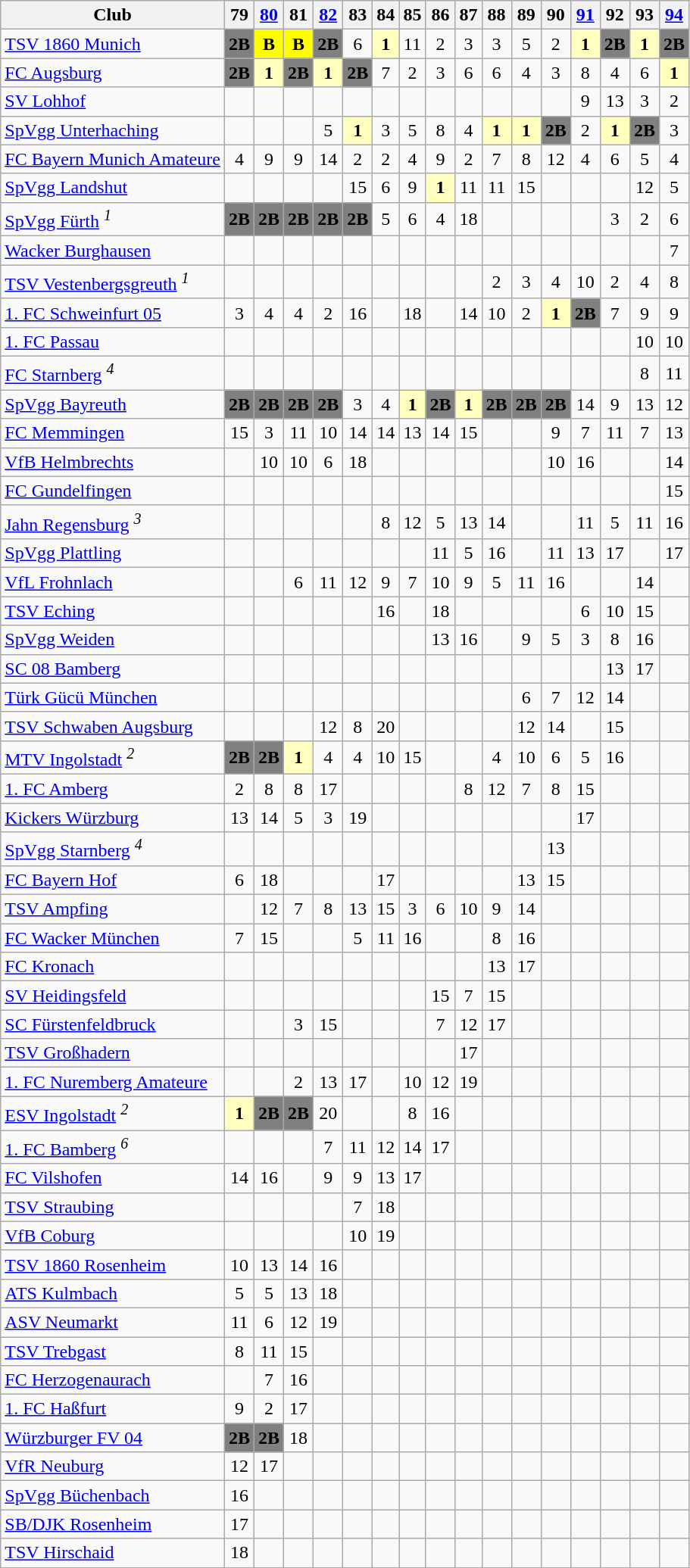<table class="wikitable sortable">
<tr>
<th>Club</th>
<th class="unsortable">79</th>
<th class="unsortable"><a href='#'>80</a></th>
<th class="unsortable">81</th>
<th class="unsortable"><a href='#'>82</a></th>
<th class="unsortable">83</th>
<th class="unsortable">84</th>
<th class="unsortable">85</th>
<th class="unsortable">86</th>
<th class="unsortable">87</th>
<th class="unsortable">88</th>
<th class="unsortable">89</th>
<th class="unsortable">90</th>
<th class="unsortable"><a href='#'>91</a></th>
<th class="unsortable">92</th>
<th class="unsortable">93</th>
<th class="unsortable"><a href='#'>94</a></th>
</tr>
<tr align="center">
<td align="left"><a href='#'>TSV 1860 Munich</a></td>
<td style="background:#808080"><strong>2B</strong></td>
<td style="background:#FFFF00"><strong>B</strong></td>
<td style="background:#FFFF00"><strong>B</strong></td>
<td style="background:#808080"><strong>2B</strong></td>
<td>6</td>
<td style="background:#ffffbf"><strong>1</strong></td>
<td>11</td>
<td>2</td>
<td>3</td>
<td>3</td>
<td>5</td>
<td>2</td>
<td style="background:#ffffbf"><strong>1</strong></td>
<td style="background:#808080"><strong>2B</strong></td>
<td style="background:#ffffbf"><strong>1</strong></td>
<td style="background:#808080"><strong>2B</strong></td>
</tr>
<tr align="center">
<td align="left"><a href='#'>FC Augsburg</a></td>
<td style="background:#808080"><strong>2B</strong></td>
<td style="background:#ffffbf"><strong>1</strong></td>
<td style="background:#808080"><strong>2B</strong></td>
<td style="background:#ffffbf"><strong>1</strong></td>
<td style="background:#808080"><strong>2B</strong></td>
<td>7</td>
<td>2</td>
<td>3</td>
<td>6</td>
<td>6</td>
<td>4</td>
<td>3</td>
<td>8</td>
<td>4</td>
<td>6</td>
<td style="background:#ffffbf"><strong>1</strong></td>
</tr>
<tr align="center">
<td align="left"><a href='#'>SV Lohhof</a></td>
<td></td>
<td></td>
<td></td>
<td></td>
<td></td>
<td></td>
<td></td>
<td></td>
<td></td>
<td></td>
<td></td>
<td></td>
<td>9</td>
<td>13</td>
<td>3</td>
<td>2</td>
</tr>
<tr align="center">
<td align="left"><a href='#'>SpVgg Unterhaching</a></td>
<td></td>
<td></td>
<td></td>
<td>5</td>
<td style="background:#ffffbf"><strong>1</strong></td>
<td>3</td>
<td>5</td>
<td>8</td>
<td>4</td>
<td style="background:#ffffbf"><strong>1</strong></td>
<td style="background:#ffffbf"><strong>1</strong></td>
<td style="background:#808080"><strong>2B</strong></td>
<td>2</td>
<td style="background:#ffffbf"><strong>1</strong></td>
<td style="background:#808080"><strong>2B</strong></td>
<td>3</td>
</tr>
<tr align="center">
<td align="left"><a href='#'>FC Bayern Munich Amateure</a></td>
<td>4</td>
<td>9</td>
<td>9</td>
<td>14</td>
<td>2</td>
<td>2</td>
<td>4</td>
<td>9</td>
<td>2</td>
<td>7</td>
<td>8</td>
<td>12</td>
<td>4</td>
<td>6</td>
<td>5</td>
<td>4</td>
</tr>
<tr align="center">
<td align="left"><a href='#'>SpVgg Landshut</a></td>
<td></td>
<td></td>
<td></td>
<td></td>
<td>15</td>
<td>6</td>
<td>9</td>
<td style="background:#ffffbf"><strong>1</strong></td>
<td>11</td>
<td>11</td>
<td>15</td>
<td></td>
<td></td>
<td></td>
<td>12</td>
<td>5</td>
</tr>
<tr align="center">
<td align="left"><a href='#'>SpVgg Fürth</a> <sup><em>1</em></sup></td>
<td style="background:#808080"><strong>2B</strong></td>
<td style="background:#808080"><strong>2B</strong></td>
<td style="background:#808080"><strong>2B</strong></td>
<td style="background:#808080"><strong>2B</strong></td>
<td style="background:#808080"><strong>2B</strong></td>
<td>5</td>
<td>6</td>
<td>4</td>
<td>18</td>
<td></td>
<td></td>
<td></td>
<td></td>
<td>3</td>
<td>2</td>
<td>6</td>
</tr>
<tr align="center">
<td align="left"><a href='#'>Wacker Burghausen</a></td>
<td></td>
<td></td>
<td></td>
<td></td>
<td></td>
<td></td>
<td></td>
<td></td>
<td></td>
<td></td>
<td></td>
<td></td>
<td></td>
<td></td>
<td></td>
<td>7</td>
</tr>
<tr align="center">
<td align="left"><a href='#'>TSV Vestenbergsgreuth</a> <sup><em>1</em></sup></td>
<td></td>
<td></td>
<td></td>
<td></td>
<td></td>
<td></td>
<td></td>
<td></td>
<td></td>
<td>2</td>
<td>3</td>
<td>4</td>
<td>10</td>
<td>2</td>
<td>4</td>
<td>8</td>
</tr>
<tr align="center">
<td align="left"><a href='#'>1. FC Schweinfurt 05</a></td>
<td>3</td>
<td>4</td>
<td>4</td>
<td>2</td>
<td>16</td>
<td></td>
<td>18</td>
<td></td>
<td>14</td>
<td>10</td>
<td>2</td>
<td style="background:#ffffbf"><strong>1</strong></td>
<td style="background:#808080"><strong>2B</strong></td>
<td>7</td>
<td>9</td>
<td>9</td>
</tr>
<tr align="center">
<td align="left"><a href='#'>1. FC Passau</a></td>
<td></td>
<td></td>
<td></td>
<td></td>
<td></td>
<td></td>
<td></td>
<td></td>
<td></td>
<td></td>
<td></td>
<td></td>
<td></td>
<td></td>
<td>10</td>
<td>10</td>
</tr>
<tr align="center">
<td align="left"><a href='#'>FC Starnberg</a> <sup><em>4</em></sup></td>
<td></td>
<td></td>
<td></td>
<td></td>
<td></td>
<td></td>
<td></td>
<td></td>
<td></td>
<td></td>
<td></td>
<td></td>
<td></td>
<td></td>
<td>8</td>
<td>11</td>
</tr>
<tr align="center">
<td align="left"><a href='#'>SpVgg Bayreuth</a></td>
<td style="background:#808080"><strong>2B</strong></td>
<td style="background:#808080"><strong>2B</strong></td>
<td style="background:#808080"><strong>2B</strong></td>
<td style="background:#808080"><strong>2B</strong></td>
<td>3</td>
<td>4</td>
<td style="background:#ffffbf"><strong>1</strong></td>
<td style="background:#808080"><strong>2B</strong></td>
<td style="background:#ffffbf"><strong>1</strong></td>
<td style="background:#808080"><strong>2B</strong></td>
<td style="background:#808080"><strong>2B</strong></td>
<td style="background:#808080"><strong>2B</strong></td>
<td>14</td>
<td>9</td>
<td>13</td>
<td>12</td>
</tr>
<tr align="center">
<td align="left"><a href='#'>FC Memmingen</a></td>
<td>15</td>
<td>3</td>
<td>11</td>
<td>10</td>
<td>14</td>
<td>14</td>
<td>13</td>
<td>14</td>
<td>15</td>
<td></td>
<td></td>
<td>9</td>
<td>7</td>
<td>11</td>
<td>7</td>
<td>13</td>
</tr>
<tr align="center">
<td align="left"><a href='#'>VfB Helmbrechts</a></td>
<td></td>
<td>10</td>
<td>10</td>
<td>6</td>
<td>18</td>
<td></td>
<td></td>
<td></td>
<td></td>
<td></td>
<td></td>
<td>10</td>
<td>16</td>
<td></td>
<td></td>
<td>14</td>
</tr>
<tr align="center">
<td align="left"><a href='#'>FC Gundelfingen</a></td>
<td></td>
<td></td>
<td></td>
<td></td>
<td></td>
<td></td>
<td></td>
<td></td>
<td></td>
<td></td>
<td></td>
<td></td>
<td></td>
<td></td>
<td></td>
<td>15</td>
</tr>
<tr align="center">
<td align="left"><a href='#'>Jahn Regensburg</a> <sup><em>3</em></sup></td>
<td></td>
<td></td>
<td></td>
<td></td>
<td></td>
<td>8</td>
<td>12</td>
<td>5</td>
<td>13</td>
<td>14</td>
<td></td>
<td></td>
<td>11</td>
<td>5</td>
<td>11</td>
<td>16</td>
</tr>
<tr align="center">
<td align="left"><a href='#'>SpVgg Plattling</a></td>
<td></td>
<td></td>
<td></td>
<td></td>
<td></td>
<td></td>
<td></td>
<td>11</td>
<td>5</td>
<td>16</td>
<td></td>
<td>11</td>
<td>13</td>
<td>17</td>
<td></td>
<td>17</td>
</tr>
<tr align="center">
<td align="left"><a href='#'>VfL Frohnlach</a></td>
<td></td>
<td></td>
<td>6</td>
<td>11</td>
<td>12</td>
<td>9</td>
<td>7</td>
<td>10</td>
<td>9</td>
<td>5</td>
<td>11</td>
<td>16</td>
<td></td>
<td></td>
<td>14</td>
<td></td>
</tr>
<tr align="center">
<td align="left"><a href='#'>TSV Eching</a></td>
<td></td>
<td></td>
<td></td>
<td></td>
<td></td>
<td>16</td>
<td></td>
<td>18</td>
<td></td>
<td></td>
<td></td>
<td></td>
<td>6</td>
<td>10</td>
<td>15</td>
<td></td>
</tr>
<tr align="center">
<td align="left"><a href='#'>SpVgg Weiden</a></td>
<td></td>
<td></td>
<td></td>
<td></td>
<td></td>
<td></td>
<td></td>
<td>13</td>
<td>16</td>
<td></td>
<td>9</td>
<td>5</td>
<td>3</td>
<td>8</td>
<td>16</td>
<td></td>
</tr>
<tr align="center">
<td align="left"><a href='#'>SC 08 Bamberg</a></td>
<td></td>
<td></td>
<td></td>
<td></td>
<td></td>
<td></td>
<td></td>
<td></td>
<td></td>
<td></td>
<td></td>
<td></td>
<td></td>
<td>13</td>
<td>17</td>
<td></td>
</tr>
<tr align="center">
<td align="left"><a href='#'>Türk Gücü München</a></td>
<td></td>
<td></td>
<td></td>
<td></td>
<td></td>
<td></td>
<td></td>
<td></td>
<td></td>
<td></td>
<td>6</td>
<td>7</td>
<td>12</td>
<td>14</td>
<td></td>
<td></td>
</tr>
<tr align="center">
<td align="left"><a href='#'>TSV Schwaben Augsburg</a></td>
<td></td>
<td></td>
<td></td>
<td>12</td>
<td>8</td>
<td>20</td>
<td></td>
<td></td>
<td></td>
<td></td>
<td>12</td>
<td>14</td>
<td></td>
<td>15</td>
<td></td>
<td></td>
</tr>
<tr align="center">
<td align="left"><a href='#'>MTV Ingolstadt</a> <sup><em>2</em></sup></td>
<td style="background:#808080"><strong>2B</strong></td>
<td style="background:#808080"><strong>2B</strong></td>
<td style="background:#ffffbf"><strong>1</strong></td>
<td>4</td>
<td>4</td>
<td>10</td>
<td>15</td>
<td></td>
<td></td>
<td>4</td>
<td>10</td>
<td>6</td>
<td>5</td>
<td>16</td>
<td></td>
<td></td>
</tr>
<tr align="center">
<td align="left"><a href='#'>1. FC Amberg</a></td>
<td>2</td>
<td>8</td>
<td>8</td>
<td>17</td>
<td></td>
<td></td>
<td></td>
<td></td>
<td>8</td>
<td>12</td>
<td>7</td>
<td>8</td>
<td>15</td>
<td></td>
<td></td>
<td></td>
</tr>
<tr align="center">
<td align="left"><a href='#'>Kickers Würzburg</a></td>
<td>13</td>
<td>14</td>
<td>5</td>
<td>3</td>
<td>19</td>
<td></td>
<td></td>
<td></td>
<td></td>
<td></td>
<td></td>
<td></td>
<td>17</td>
<td></td>
<td></td>
<td></td>
</tr>
<tr align="center">
<td align="left"><a href='#'>SpVgg Starnberg</a> <sup><em>4</em></sup></td>
<td></td>
<td></td>
<td></td>
<td></td>
<td></td>
<td></td>
<td></td>
<td></td>
<td></td>
<td></td>
<td></td>
<td>13</td>
<td></td>
<td></td>
<td></td>
<td></td>
</tr>
<tr align="center">
<td align="left"><a href='#'>FC Bayern Hof</a></td>
<td>6</td>
<td>18</td>
<td></td>
<td></td>
<td></td>
<td>17</td>
<td></td>
<td></td>
<td></td>
<td></td>
<td>13</td>
<td>15</td>
<td></td>
<td></td>
<td></td>
<td></td>
</tr>
<tr align="center">
<td align="left"><a href='#'>TSV Ampfing</a></td>
<td></td>
<td>12</td>
<td>7</td>
<td>8</td>
<td>13</td>
<td>15</td>
<td>3</td>
<td>6</td>
<td>10</td>
<td>9</td>
<td>14</td>
<td></td>
<td></td>
<td></td>
<td></td>
<td></td>
</tr>
<tr align="center">
<td align="left"><a href='#'>FC Wacker München</a></td>
<td>7</td>
<td>15</td>
<td></td>
<td></td>
<td>5</td>
<td>11</td>
<td>16</td>
<td></td>
<td></td>
<td>8</td>
<td>16</td>
<td></td>
<td></td>
<td></td>
<td></td>
<td></td>
</tr>
<tr align="center">
<td align="left"><a href='#'>FC Kronach</a></td>
<td></td>
<td></td>
<td></td>
<td></td>
<td></td>
<td></td>
<td></td>
<td></td>
<td></td>
<td>13</td>
<td>17</td>
<td></td>
<td></td>
<td></td>
<td></td>
<td></td>
</tr>
<tr align="center">
<td align="left"><a href='#'>SV Heidingsfeld</a></td>
<td></td>
<td></td>
<td></td>
<td></td>
<td></td>
<td></td>
<td></td>
<td>15</td>
<td>7</td>
<td>15</td>
<td></td>
<td></td>
<td></td>
<td></td>
<td></td>
<td></td>
</tr>
<tr align="center">
<td align="left"><a href='#'>SC Fürstenfeldbruck</a></td>
<td></td>
<td></td>
<td>3</td>
<td>15</td>
<td></td>
<td></td>
<td></td>
<td>7</td>
<td>12</td>
<td>17</td>
<td></td>
<td></td>
<td></td>
<td></td>
<td></td>
<td></td>
</tr>
<tr align="center">
<td align="left"><a href='#'>TSV Großhadern</a></td>
<td></td>
<td></td>
<td></td>
<td></td>
<td></td>
<td></td>
<td></td>
<td></td>
<td>17</td>
<td></td>
<td></td>
<td></td>
<td></td>
<td></td>
<td></td>
<td></td>
</tr>
<tr align="center">
<td align="left"><a href='#'>1. FC Nuremberg Amateure</a></td>
<td></td>
<td></td>
<td>2</td>
<td>13</td>
<td>17</td>
<td></td>
<td>10</td>
<td>12</td>
<td>19</td>
<td></td>
<td></td>
<td></td>
<td></td>
<td></td>
<td></td>
<td></td>
</tr>
<tr align="center">
<td align="left"><a href='#'>ESV Ingolstadt</a> <sup><em>2</em></sup></td>
<td style="background:#ffffbf"><strong>1</strong></td>
<td style="background:#808080"><strong>2B</strong></td>
<td style="background:#808080"><strong>2B</strong></td>
<td>20</td>
<td></td>
<td></td>
<td>8</td>
<td>16</td>
<td></td>
<td></td>
<td></td>
<td></td>
<td></td>
<td></td>
<td></td>
<td></td>
</tr>
<tr align="center">
<td align="left"><a href='#'>1. FC Bamberg</a> <sup><em>6</em></sup></td>
<td></td>
<td></td>
<td></td>
<td>7</td>
<td>11</td>
<td>12</td>
<td>14</td>
<td>17</td>
<td></td>
<td></td>
<td></td>
<td></td>
<td></td>
<td></td>
<td></td>
<td></td>
</tr>
<tr align="center">
<td align="left"><a href='#'>FC Vilshofen</a></td>
<td>14</td>
<td>16</td>
<td></td>
<td>9</td>
<td>9</td>
<td>13</td>
<td>17</td>
<td></td>
<td></td>
<td></td>
<td></td>
<td></td>
<td></td>
<td></td>
<td></td>
<td></td>
</tr>
<tr align="center">
<td align="left"><a href='#'>TSV Straubing</a></td>
<td></td>
<td></td>
<td></td>
<td></td>
<td>7</td>
<td>18</td>
<td></td>
<td></td>
<td></td>
<td></td>
<td></td>
<td></td>
<td></td>
<td></td>
<td></td>
<td></td>
</tr>
<tr align="center">
<td align="left"><a href='#'>VfB Coburg</a></td>
<td></td>
<td></td>
<td></td>
<td></td>
<td>10</td>
<td>19</td>
<td></td>
<td></td>
<td></td>
<td></td>
<td></td>
<td></td>
<td></td>
<td></td>
<td></td>
<td></td>
</tr>
<tr align="center">
<td align="left"><a href='#'>TSV 1860 Rosenheim</a></td>
<td>10</td>
<td>13</td>
<td>14</td>
<td>16</td>
<td></td>
<td></td>
<td></td>
<td></td>
<td></td>
<td></td>
<td></td>
<td></td>
<td></td>
<td></td>
<td></td>
<td></td>
</tr>
<tr align="center">
<td align="left"><a href='#'>ATS Kulmbach</a></td>
<td>5</td>
<td>5</td>
<td>13</td>
<td>18</td>
<td></td>
<td></td>
<td></td>
<td></td>
<td></td>
<td></td>
<td></td>
<td></td>
<td></td>
<td></td>
<td></td>
<td></td>
</tr>
<tr align="center">
<td align="left"><a href='#'>ASV Neumarkt</a></td>
<td>11</td>
<td>6</td>
<td>12</td>
<td>19</td>
<td></td>
<td></td>
<td></td>
<td></td>
<td></td>
<td></td>
<td></td>
<td></td>
<td></td>
<td></td>
<td></td>
<td></td>
</tr>
<tr align="center">
<td align="left"><a href='#'>TSV Trebgast</a></td>
<td>8</td>
<td>11</td>
<td>15</td>
<td></td>
<td></td>
<td></td>
<td></td>
<td></td>
<td></td>
<td></td>
<td></td>
<td></td>
<td></td>
<td></td>
<td></td>
<td></td>
</tr>
<tr align="center">
<td align="left"><a href='#'>FC Herzogenaurach</a></td>
<td></td>
<td>7</td>
<td>16</td>
<td></td>
<td></td>
<td></td>
<td></td>
<td></td>
<td></td>
<td></td>
<td></td>
<td></td>
<td></td>
<td></td>
<td></td>
<td></td>
</tr>
<tr align="center">
<td align="left"><a href='#'>1. FC Haßfurt</a></td>
<td>9</td>
<td>2</td>
<td>17</td>
<td></td>
<td></td>
<td></td>
<td></td>
<td></td>
<td></td>
<td></td>
<td></td>
<td></td>
<td></td>
<td></td>
<td></td>
<td></td>
</tr>
<tr align="center">
<td align="left"><a href='#'>Würzburger FV 04</a></td>
<td style="background:#808080"><strong>2B</strong></td>
<td style="background:#808080"><strong>2B</strong></td>
<td>18</td>
<td></td>
<td></td>
<td></td>
<td></td>
<td></td>
<td></td>
<td></td>
<td></td>
<td></td>
<td></td>
<td></td>
<td></td>
<td></td>
</tr>
<tr align="center">
<td align="left"><a href='#'>VfR Neuburg</a></td>
<td>12</td>
<td>17</td>
<td></td>
<td></td>
<td></td>
<td></td>
<td></td>
<td></td>
<td></td>
<td></td>
<td></td>
<td></td>
<td></td>
<td></td>
<td></td>
<td></td>
</tr>
<tr align="center">
<td align="left"><a href='#'>SpVgg Büchenbach</a></td>
<td>16</td>
<td></td>
<td></td>
<td></td>
<td></td>
<td></td>
<td></td>
<td></td>
<td></td>
<td></td>
<td></td>
<td></td>
<td></td>
<td></td>
<td></td>
<td></td>
</tr>
<tr align="center">
<td align="left"><a href='#'>SB/DJK Rosenheim</a></td>
<td>17</td>
<td></td>
<td></td>
<td></td>
<td></td>
<td></td>
<td></td>
<td></td>
<td></td>
<td></td>
<td></td>
<td></td>
<td></td>
<td></td>
<td></td>
<td></td>
</tr>
<tr align="center">
<td align="left"><a href='#'>TSV Hirschaid</a></td>
<td>18</td>
<td></td>
<td></td>
<td></td>
<td></td>
<td></td>
<td></td>
<td></td>
<td></td>
<td></td>
<td></td>
<td></td>
<td></td>
<td></td>
<td></td>
<td></td>
</tr>
</table>
